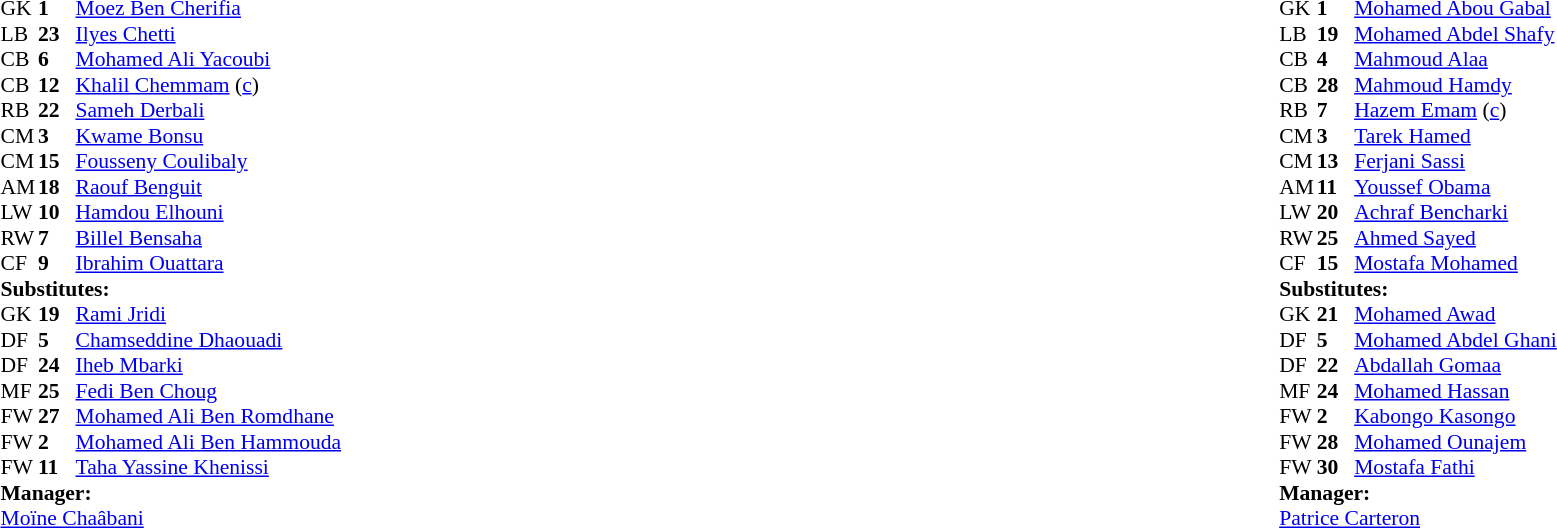<table style="width:100%">
<tr>
<td style="vertical-align:top;width:40%"><br><table style="font-size:90%" cellspacing="0" cellpadding="0">
<tr>
<th width=25></th>
<th width=25></th>
</tr>
<tr>
<td>GK</td>
<td><strong>1</strong></td>
<td> <a href='#'>Moez Ben Cherifia</a></td>
</tr>
<tr>
<td>LB</td>
<td><strong>23</strong></td>
<td> <a href='#'>Ilyes Chetti</a></td>
</tr>
<tr>
<td>CB</td>
<td><strong>6</strong></td>
<td> <a href='#'>Mohamed Ali Yacoubi</a></td>
</tr>
<tr>
<td>CB</td>
<td><strong>12</strong></td>
<td> <a href='#'>Khalil Chemmam</a> (<a href='#'>c</a>)</td>
</tr>
<tr>
<td>RB</td>
<td><strong>22</strong></td>
<td> <a href='#'>Sameh Derbali</a></td>
</tr>
<tr>
<td>CM</td>
<td><strong>3</strong></td>
<td> <a href='#'>Kwame Bonsu</a></td>
<td></td>
<td></td>
</tr>
<tr>
<td>CM</td>
<td><strong>15</strong></td>
<td> <a href='#'>Fousseny Coulibaly</a></td>
<td></td>
</tr>
<tr>
<td>AM</td>
<td><strong>18</strong></td>
<td> <a href='#'>Raouf Benguit</a></td>
</tr>
<tr>
<td>LW</td>
<td><strong>10</strong></td>
<td> <a href='#'>Hamdou Elhouni</a></td>
</tr>
<tr>
<td>RW</td>
<td><strong>7</strong></td>
<td> <a href='#'>Billel Bensaha</a></td>
<td></td>
<td></td>
</tr>
<tr>
<td>CF</td>
<td><strong>9</strong></td>
<td> <a href='#'>Ibrahim Ouattara</a></td>
<td></td>
<td></td>
</tr>
<tr>
<td colspan=3><strong>Substitutes:</strong></td>
</tr>
<tr>
<td>GK</td>
<td><strong>19</strong></td>
<td> <a href='#'>Rami Jridi</a></td>
</tr>
<tr>
<td>DF</td>
<td><strong>5</strong></td>
<td> <a href='#'>Chamseddine Dhaouadi</a></td>
</tr>
<tr>
<td>DF</td>
<td><strong>24</strong></td>
<td> <a href='#'>Iheb Mbarki</a></td>
</tr>
<tr>
<td>MF</td>
<td><strong>25</strong></td>
<td> <a href='#'>Fedi Ben Choug</a></td>
<td></td>
<td></td>
</tr>
<tr>
<td>FW</td>
<td><strong>27</strong></td>
<td> <a href='#'>Mohamed Ali Ben Romdhane</a></td>
</tr>
<tr>
<td>FW</td>
<td><strong>2</strong></td>
<td> <a href='#'>Mohamed Ali Ben Hammouda</a></td>
<td></td>
<td></td>
</tr>
<tr>
<td>FW</td>
<td><strong>11</strong></td>
<td> <a href='#'>Taha Yassine Khenissi</a></td>
<td></td>
<td></td>
</tr>
<tr>
<td colspan=3><strong>Manager:</strong></td>
</tr>
<tr>
<td colspan=4> <a href='#'>Moïne Chaâbani</a></td>
</tr>
</table>
</td>
<td valign="top"></td>
<td valign="top" width="50%"><br><table style="font-size:90%; margin:auto" cellspacing="0" cellpadding="0">
<tr>
<th width=25></th>
<th width=25></th>
</tr>
<tr>
<td>GK</td>
<td><strong>1</strong></td>
<td> <a href='#'>Mohamed Abou Gabal</a></td>
</tr>
<tr>
<td>LB</td>
<td><strong>19</strong></td>
<td> <a href='#'>Mohamed Abdel Shafy</a></td>
</tr>
<tr>
<td>CB</td>
<td><strong>4</strong></td>
<td> <a href='#'>Mahmoud Alaa</a></td>
</tr>
<tr>
<td>CB</td>
<td><strong>28</strong></td>
<td> <a href='#'>Mahmoud Hamdy</a></td>
<td></td>
</tr>
<tr>
<td>RB</td>
<td><strong>7</strong></td>
<td> <a href='#'>Hazem Emam</a> (<a href='#'>c</a>)</td>
<td></td>
<td></td>
</tr>
<tr>
<td>CM</td>
<td><strong>3</strong></td>
<td> <a href='#'>Tarek Hamed</a></td>
<td></td>
</tr>
<tr>
<td>CM</td>
<td><strong>13</strong></td>
<td> <a href='#'>Ferjani Sassi</a></td>
</tr>
<tr>
<td>AM</td>
<td><strong>11</strong></td>
<td> <a href='#'>Youssef Obama</a></td>
</tr>
<tr>
<td>LW</td>
<td><strong>20</strong></td>
<td> <a href='#'>Achraf Bencharki</a></td>
<td></td>
</tr>
<tr>
<td>RW</td>
<td><strong>25</strong></td>
<td> <a href='#'>Ahmed Sayed</a></td>
<td></td>
<td></td>
</tr>
<tr>
<td>CF</td>
<td><strong>15</strong></td>
<td> <a href='#'>Mostafa Mohamed</a></td>
<td></td>
<td></td>
</tr>
<tr>
<td colspan=3><strong>Substitutes:</strong></td>
</tr>
<tr>
<td>GK</td>
<td><strong>21</strong></td>
<td> <a href='#'>Mohamed Awad</a></td>
</tr>
<tr>
<td>DF</td>
<td><strong>5</strong></td>
<td> <a href='#'>Mohamed Abdel Ghani</a></td>
<td></td>
<td></td>
</tr>
<tr>
<td>DF</td>
<td><strong>22</strong></td>
<td> <a href='#'>Abdallah Gomaa</a></td>
<td></td>
<td></td>
</tr>
<tr>
<td>MF</td>
<td><strong>24</strong></td>
<td> <a href='#'>Mohamed Hassan</a></td>
</tr>
<tr>
<td>FW</td>
<td><strong>2</strong></td>
<td> <a href='#'>Kabongo Kasongo</a></td>
</tr>
<tr>
<td>FW</td>
<td><strong>28</strong></td>
<td> <a href='#'>Mohamed Ounajem</a></td>
<td></td>
<td></td>
</tr>
<tr>
<td>FW</td>
<td><strong>30</strong></td>
<td> <a href='#'>Mostafa Fathi</a></td>
</tr>
<tr>
<td colspan=3><strong>Manager:</strong></td>
</tr>
<tr>
<td colspan=4> <a href='#'>Patrice Carteron</a></td>
</tr>
</table>
</td>
</tr>
</table>
